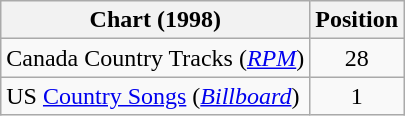<table class="wikitable">
<tr>
<th scope="col">Chart (1998)</th>
<th scope="col">Position</th>
</tr>
<tr>
<td>Canada Country Tracks (<em><a href='#'>RPM</a></em>)</td>
<td align="center">28</td>
</tr>
<tr>
<td>US <a href='#'>Country Songs</a> (<em><a href='#'>Billboard</a></em>)</td>
<td align="center">1</td>
</tr>
</table>
